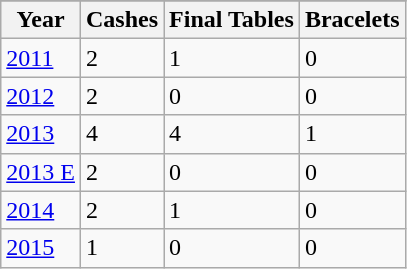<table class="wikitable">
<tr>
</tr>
<tr>
<th>Year</th>
<th>Cashes</th>
<th>Final Tables</th>
<th>Bracelets</th>
</tr>
<tr>
<td><a href='#'>2011</a></td>
<td>2</td>
<td>1</td>
<td>0</td>
</tr>
<tr>
<td><a href='#'>2012</a></td>
<td>2</td>
<td>0</td>
<td>0</td>
</tr>
<tr>
<td><a href='#'>2013</a></td>
<td>4</td>
<td>4</td>
<td>1</td>
</tr>
<tr>
<td><a href='#'>2013 E</a></td>
<td>2</td>
<td>0</td>
<td>0</td>
</tr>
<tr>
<td><a href='#'>2014</a></td>
<td>2</td>
<td>1</td>
<td>0</td>
</tr>
<tr>
<td><a href='#'>2015</a></td>
<td>1</td>
<td>0</td>
<td>0</td>
</tr>
</table>
